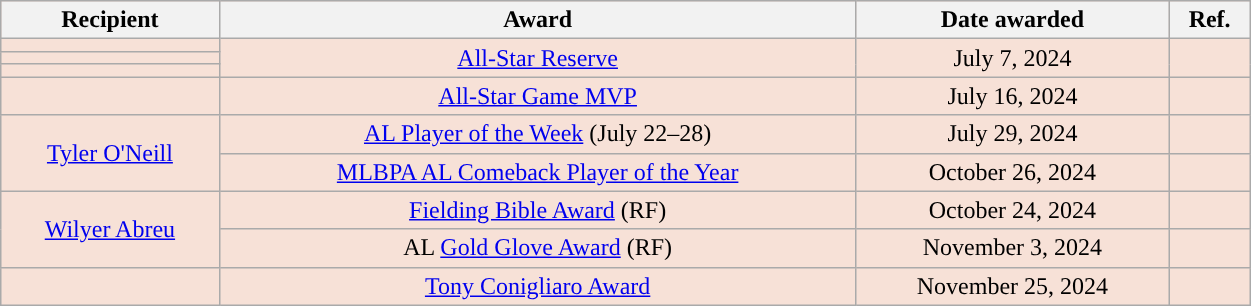<table class="wikitable sortable" style="text-align:center; background:#f7e1d7; width: 66%;">
<tr>
<th>Recipient</th>
<th>Award</th>
<th>Date awarded</th>
<th>Ref.</th>
</tr>
<tr>
<td></td>
<td rowspan=3><a href='#'>All-Star Reserve</a></td>
<td rowspan=3>July 7, 2024</td>
<td rowspan=3></td>
</tr>
<tr>
<td></td>
</tr>
<tr>
<td></td>
</tr>
<tr>
<td></td>
<td><a href='#'>All-Star Game MVP</a></td>
<td>July 16, 2024</td>
<td></td>
</tr>
<tr>
<td rowspan="2"><a href='#'>Tyler O'Neill</a></td>
<td><a href='#'>AL Player of the Week</a> (July 22–28)</td>
<td>July 29, 2024</td>
<td></td>
</tr>
<tr>
<td><a href='#'>MLBPA AL Comeback Player of the Year</a></td>
<td>October 26, 2024</td>
<td></td>
</tr>
<tr>
<td rowspan=2><a href='#'>Wilyer Abreu</a></td>
<td><a href='#'>Fielding Bible Award</a> (RF)</td>
<td>October 24, 2024</td>
<td></td>
</tr>
<tr>
<td>AL <a href='#'>Gold Glove Award</a> (RF)</td>
<td>November 3, 2024</td>
<td></td>
</tr>
<tr>
<td></td>
<td><a href='#'>Tony Conigliaro Award</a></td>
<td>November 25, 2024</td>
<td></td>
</tr>
</table>
